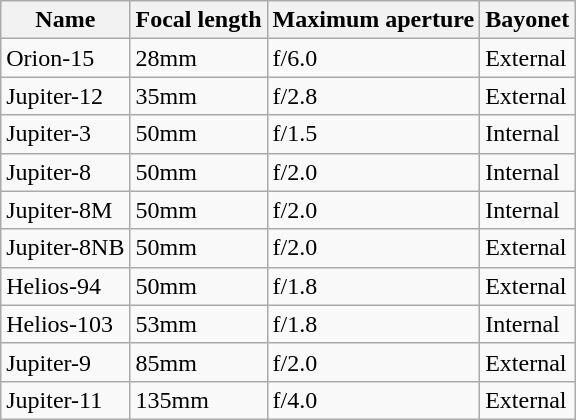<table class="wikitable">
<tr>
<th>Name</th>
<th>Focal length</th>
<th>Maximum aperture</th>
<th>Bayonet</th>
</tr>
<tr>
<td>Orion-15</td>
<td>28mm</td>
<td>f/6.0</td>
<td>External</td>
</tr>
<tr>
<td>Jupiter-12</td>
<td>35mm</td>
<td>f/2.8</td>
<td>External</td>
</tr>
<tr>
<td>Jupiter-3</td>
<td>50mm</td>
<td>f/1.5</td>
<td>Internal</td>
</tr>
<tr>
<td>Jupiter-8</td>
<td>50mm</td>
<td>f/2.0</td>
<td>Internal</td>
</tr>
<tr>
<td>Jupiter-8M</td>
<td>50mm</td>
<td>f/2.0</td>
<td>Internal</td>
</tr>
<tr>
<td>Jupiter-8NB</td>
<td>50mm</td>
<td>f/2.0</td>
<td>External</td>
</tr>
<tr>
<td>Helios-94</td>
<td>50mm</td>
<td>f/1.8</td>
<td>External</td>
</tr>
<tr>
<td>Helios-103</td>
<td>53mm</td>
<td>f/1.8</td>
<td>Internal</td>
</tr>
<tr>
<td>Jupiter-9</td>
<td>85mm</td>
<td>f/2.0</td>
<td>External</td>
</tr>
<tr>
<td>Jupiter-11</td>
<td>135mm</td>
<td>f/4.0</td>
<td>External</td>
</tr>
</table>
